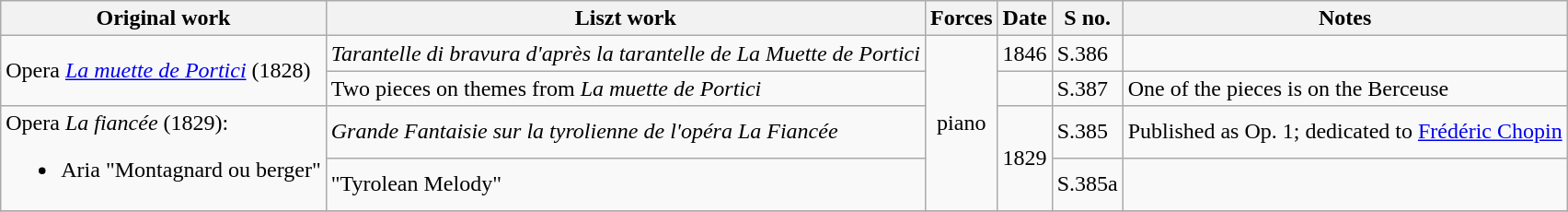<table class="wikitable">
<tr>
<th>Original work</th>
<th>Liszt work</th>
<th>Forces</th>
<th>Date</th>
<th>S no.</th>
<th>Notes</th>
</tr>
<tr>
<td rowspan=2>Opera <em><a href='#'>La muette de Portici</a></em> (1828)</td>
<td><em>Tarantelle di bravura d'après la tarantelle de La Muette de Portici</em></td>
<td rowspan=4 style="text-align: center">piano</td>
<td>1846</td>
<td>S.386</td>
<td></td>
</tr>
<tr>
<td>Two pieces on themes from <em>La muette de Portici</em></td>
<td></td>
<td>S.387</td>
<td>One of the pieces is on the Berceuse</td>
</tr>
<tr>
<td rowspan=2>Opera <em>La fiancée</em> (1829):<br><ul><li>Aria "Montagnard ou berger"</li></ul></td>
<td><em>Grande Fantaisie sur la tyrolienne de l'opéra La Fiancée</em></td>
<td rowspan=2>1829</td>
<td>S.385</td>
<td>Published as Op. 1; dedicated to <a href='#'>Frédéric Chopin</a></td>
</tr>
<tr>
<td>"Tyrolean Melody"</td>
<td>S.385a</td>
<td></td>
</tr>
<tr>
</tr>
</table>
